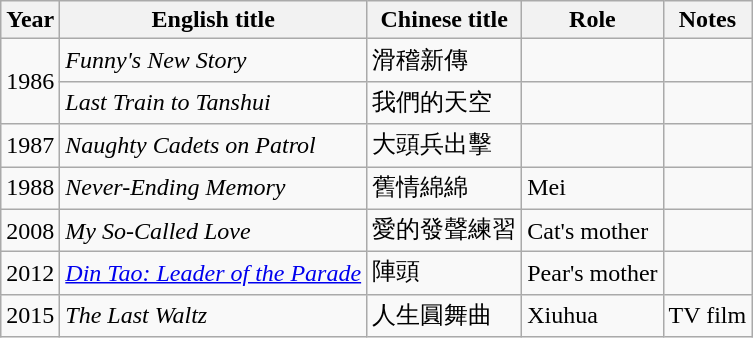<table class="wikitable sortable">
<tr>
<th>Year</th>
<th>English title</th>
<th>Chinese title</th>
<th>Role</th>
<th class="unsortable">Notes</th>
</tr>
<tr>
<td rowspan=2>1986</td>
<td><em>Funny's New Story</em></td>
<td>滑稽新傳</td>
<td></td>
<td></td>
</tr>
<tr>
<td><em>Last Train to Tanshui</em></td>
<td>我們的天空</td>
<td></td>
<td></td>
</tr>
<tr>
<td>1987</td>
<td><em>Naughty Cadets on Patrol</em></td>
<td>大頭兵出擊</td>
<td></td>
<td></td>
</tr>
<tr>
<td>1988</td>
<td><em>Never-Ending Memory</em></td>
<td>舊情綿綿</td>
<td>Mei</td>
<td></td>
</tr>
<tr>
<td>2008</td>
<td><em>My So-Called Love</em></td>
<td>愛的發聲練習</td>
<td>Cat's mother</td>
<td></td>
</tr>
<tr>
<td>2012</td>
<td><em><a href='#'>Din Tao: Leader of the Parade</a></em></td>
<td>陣頭</td>
<td>Pear's mother</td>
<td></td>
</tr>
<tr>
<td>2015</td>
<td><em>The Last Waltz</em></td>
<td>人生圓舞曲</td>
<td>Xiuhua</td>
<td>TV film</td>
</tr>
</table>
